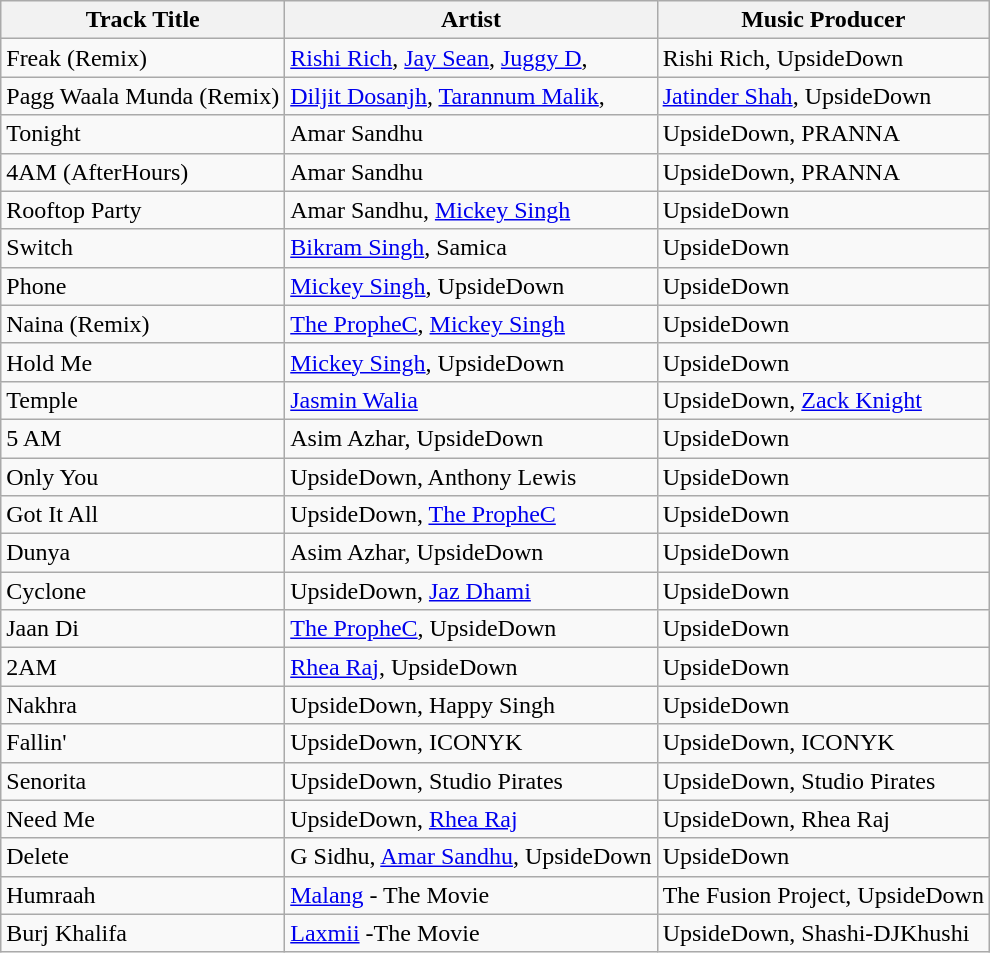<table class="wikitable">
<tr>
<th>Track Title</th>
<th>Artist</th>
<th>Music Producer</th>
</tr>
<tr>
<td>Freak (Remix)</td>
<td><a href='#'>Rishi Rich</a>, <a href='#'>Jay Sean</a>, <a href='#'>Juggy D</a>,</td>
<td>Rishi Rich, UpsideDown</td>
</tr>
<tr>
<td>Pagg Waala Munda (Remix)</td>
<td><a href='#'>Diljit Dosanjh</a>, <a href='#'>Tarannum Malik</a>,</td>
<td><a href='#'>Jatinder Shah</a>, UpsideDown</td>
</tr>
<tr>
<td>Tonight</td>
<td>Amar Sandhu</td>
<td>UpsideDown, PRANNA</td>
</tr>
<tr>
<td>4AM (AfterHours)</td>
<td>Amar Sandhu</td>
<td>UpsideDown, PRANNA</td>
</tr>
<tr>
<td>Rooftop Party</td>
<td>Amar Sandhu, <a href='#'>Mickey Singh</a></td>
<td>UpsideDown</td>
</tr>
<tr>
<td>Switch</td>
<td><a href='#'>Bikram Singh</a>, Samica</td>
<td>UpsideDown</td>
</tr>
<tr>
<td>Phone</td>
<td><a href='#'>Mickey Singh</a>, UpsideDown</td>
<td>UpsideDown</td>
</tr>
<tr>
<td>Naina (Remix)</td>
<td><a href='#'>The PropheC</a>, <a href='#'>Mickey Singh</a></td>
<td>UpsideDown</td>
</tr>
<tr>
<td>Hold Me</td>
<td><a href='#'>Mickey Singh</a>, UpsideDown</td>
<td>UpsideDown</td>
</tr>
<tr>
<td>Temple</td>
<td><a href='#'>Jasmin Walia</a></td>
<td>UpsideDown, <a href='#'>Zack Knight</a></td>
</tr>
<tr>
<td>5 AM</td>
<td>Asim Azhar, UpsideDown</td>
<td>UpsideDown</td>
</tr>
<tr>
<td>Only You</td>
<td>UpsideDown, Anthony Lewis</td>
<td>UpsideDown</td>
</tr>
<tr>
<td>Got It All</td>
<td>UpsideDown, <a href='#'>The PropheC</a></td>
<td>UpsideDown</td>
</tr>
<tr>
<td>Dunya</td>
<td>Asim Azhar, UpsideDown</td>
<td>UpsideDown</td>
</tr>
<tr>
<td>Cyclone</td>
<td>UpsideDown, <a href='#'>Jaz Dhami</a></td>
<td>UpsideDown</td>
</tr>
<tr>
<td>Jaan Di</td>
<td><a href='#'>The PropheC</a>, UpsideDown</td>
<td>UpsideDown</td>
</tr>
<tr>
<td>2AM</td>
<td><a href='#'>Rhea Raj</a>, UpsideDown</td>
<td>UpsideDown</td>
</tr>
<tr>
<td>Nakhra</td>
<td>UpsideDown, Happy Singh</td>
<td>UpsideDown</td>
</tr>
<tr>
<td>Fallin'</td>
<td>UpsideDown, ICONYK</td>
<td>UpsideDown, ICONYK</td>
</tr>
<tr>
<td>Senorita</td>
<td>UpsideDown, Studio Pirates</td>
<td>UpsideDown, Studio Pirates</td>
</tr>
<tr>
<td>Need Me</td>
<td>UpsideDown, <a href='#'>Rhea Raj</a></td>
<td>UpsideDown, Rhea Raj</td>
</tr>
<tr>
<td>Delete</td>
<td>G Sidhu, <a href='#'>Amar Sandhu</a>, UpsideDown</td>
<td>UpsideDown</td>
</tr>
<tr>
<td>Humraah</td>
<td><a href='#'>Malang</a> - The Movie</td>
<td>The Fusion Project, UpsideDown</td>
</tr>
<tr>
<td>Burj Khalifa</td>
<td><a href='#'>Laxmii</a> -The Movie</td>
<td>UpsideDown, Shashi-DJKhushi</td>
</tr>
</table>
